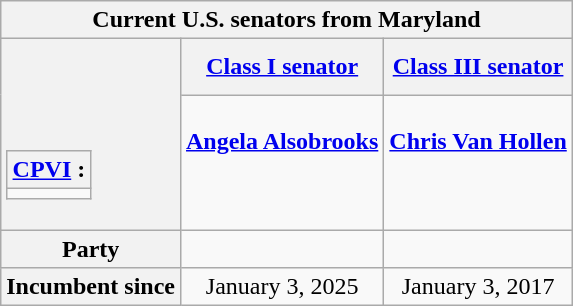<table class="wikitable floatright" style="text-align: center;">
<tr>
<th colspan=3>Current U.S. senators from Maryland</th>
</tr>
<tr>
<th rowspan=2><br><br><br><table class="wikitable">
<tr>
<th><a href='#'>CPVI</a> :</th>
</tr>
<tr>
<td></td>
</tr>
</table>
</th>
<th><a href='#'>Class I senator</a></th>
<th><a href='#'>Class III senator</a></th>
</tr>
<tr style="vertical-align: top;">
<td><br><strong><a href='#'>Angela Alsobrooks</a></strong><br><br></td>
<td><br><strong><a href='#'>Chris Van Hollen</a></strong><br><br></td>
</tr>
<tr>
<th>Party</th>
<td></td>
<td></td>
</tr>
<tr>
<th>Incumbent since</th>
<td>January 3, 2025</td>
<td>January 3, 2017</td>
</tr>
</table>
